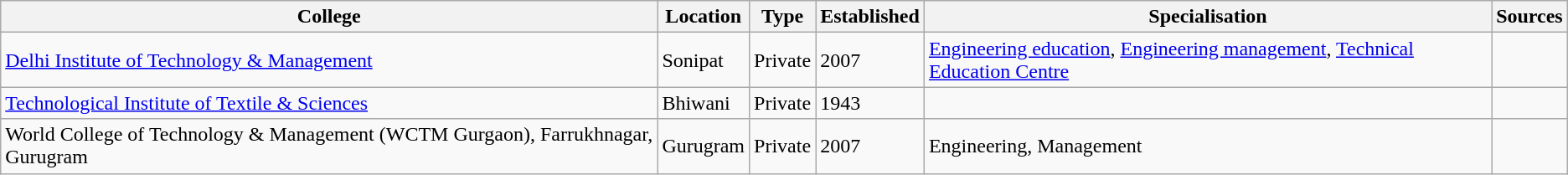<table class="wikitable sortable collapsible plainrowheaders" border="1" style="text-align:left">
<tr>
<th scope="col">College</th>
<th scope="col">Location</th>
<th scope="col">Type</th>
<th scope="col">Established</th>
<th scope="col">Specialisation</th>
<th scope="col" class="unsortable">Sources</th>
</tr>
<tr>
<td><a href='#'>Delhi Institute of Technology & Management</a></td>
<td>Sonipat</td>
<td>Private</td>
<td>2007</td>
<td><a href='#'>Engineering education</a>, <a href='#'>Engineering management</a>, <a href='#'>Technical Education Centre</a></td>
<td></td>
</tr>
<tr>
<td><a href='#'>Technological Institute of Textile & Sciences</a></td>
<td>Bhiwani</td>
<td>Private</td>
<td>1943</td>
<td></td>
<td></td>
</tr>
<tr>
<td>World College of Technology & Management (WCTM Gurgaon), Farrukhnagar, Gurugram</td>
<td>Gurugram</td>
<td>Private</td>
<td>2007</td>
<td>Engineering, Management</td>
<td></td>
</tr>
</table>
